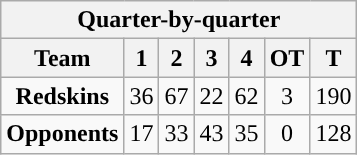<table class="wikitable" style="text-align:center">
<tr>
<th colspan="7">Quarter-by-quarter</th>
</tr>
<tr>
<th>Team</th>
<th>1</th>
<th>2</th>
<th>3</th>
<th>4</th>
<th>OT</th>
<th>T</th>
</tr>
<tr>
<td><strong>Redskins</strong></td>
<td>36</td>
<td>67</td>
<td>22</td>
<td>62</td>
<td>3</td>
<td>190</td>
</tr>
<tr>
<td><strong>Opponents</strong></td>
<td>17</td>
<td>33</td>
<td>43</td>
<td>35</td>
<td>0</td>
<td>128</td>
</tr>
</table>
